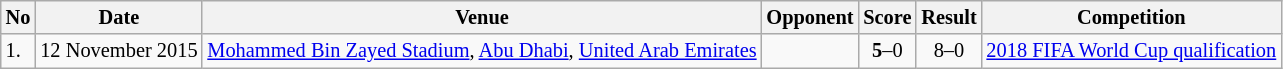<table class="wikitable" style="font-size:85%;">
<tr>
<th>No</th>
<th>Date</th>
<th>Venue</th>
<th>Opponent</th>
<th>Score</th>
<th>Result</th>
<th>Competition</th>
</tr>
<tr>
<td>1.</td>
<td>12 November 2015</td>
<td><a href='#'>Mohammed Bin Zayed Stadium</a>, <a href='#'>Abu Dhabi</a>, <a href='#'>United Arab Emirates</a></td>
<td></td>
<td align=center><strong>5</strong>–0</td>
<td align=center>8–0</td>
<td><a href='#'>2018 FIFA World Cup qualification</a></td>
</tr>
</table>
